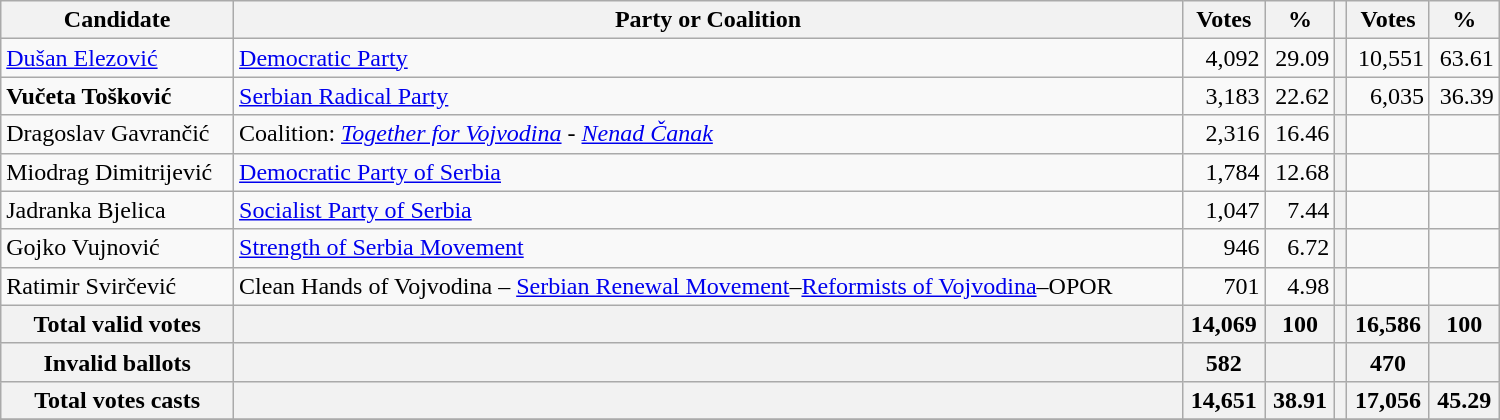<table style="width:1000px;" class="wikitable">
<tr>
<th>Candidate</th>
<th>Party or Coalition</th>
<th>Votes</th>
<th>%</th>
<th></th>
<th>Votes</th>
<th>%</th>
</tr>
<tr>
<td align="left"><a href='#'>Dušan Elezović</a></td>
<td align="left"><a href='#'>Democratic Party</a></td>
<td align="right">4,092</td>
<td align="right">29.09</td>
<th align="left"></th>
<td align="right">10,551</td>
<td align="right">63.61</td>
</tr>
<tr>
<td align="left"><strong>Vučeta Tošković</strong></td>
<td align="left"><a href='#'>Serbian Radical Party</a></td>
<td align="right">3,183</td>
<td align="right">22.62</td>
<th align="left"></th>
<td align="right">6,035</td>
<td align="right">36.39</td>
</tr>
<tr>
<td align="left">Dragoslav Gavrančić</td>
<td align="left">Coalition: <em><a href='#'>Together for Vojvodina</a> - <a href='#'>Nenad Čanak</a></em></td>
<td align="right">2,316</td>
<td align="right">16.46</td>
<th align="left"></th>
<td align="right"></td>
<td align="right"></td>
</tr>
<tr>
<td align="left">Miodrag Dimitrijević</td>
<td align="left"><a href='#'>Democratic Party of Serbia</a></td>
<td align="right">1,784</td>
<td align="right">12.68</td>
<th align="left"></th>
<td align="right"></td>
<td align="right"></td>
</tr>
<tr>
<td align="left">Jadranka Bjelica</td>
<td align="left"><a href='#'>Socialist Party of Serbia</a></td>
<td align="right">1,047</td>
<td align="right">7.44</td>
<th align="left"></th>
<td align="right"></td>
<td align="right"></td>
</tr>
<tr>
<td align="left">Gojko Vujnović</td>
<td align="left"><a href='#'>Strength of Serbia Movement</a></td>
<td align="right">946</td>
<td align="right">6.72</td>
<th align="left"></th>
<td align="right"></td>
<td align="right"></td>
</tr>
<tr>
<td align="left">Ratimir Svirčević</td>
<td align="left">Clean Hands of Vojvodina – <a href='#'>Serbian Renewal Movement</a>–<a href='#'>Reformists of Vojvodina</a>–OPOR</td>
<td align="right">701</td>
<td align="right">4.98</td>
<th align="left"></th>
<td align="right"></td>
<td align="right"></td>
</tr>
<tr>
<th align="left">Total valid votes</th>
<th align="left"></th>
<th align="right">14,069</th>
<th align="right">100</th>
<th align="left"></th>
<th align="right">16,586</th>
<th align="right">100</th>
</tr>
<tr>
<th align="left">Invalid ballots</th>
<th align="left"></th>
<th align="right">582</th>
<th align="right"></th>
<th align="left"></th>
<th align="right">470</th>
<th align="right"></th>
</tr>
<tr>
<th align="left">Total votes casts</th>
<th align="left"></th>
<th align="right">14,651</th>
<th align="right">38.91</th>
<th align="left"></th>
<th align="right">17,056</th>
<th align="right">45.29</th>
</tr>
<tr>
</tr>
</table>
